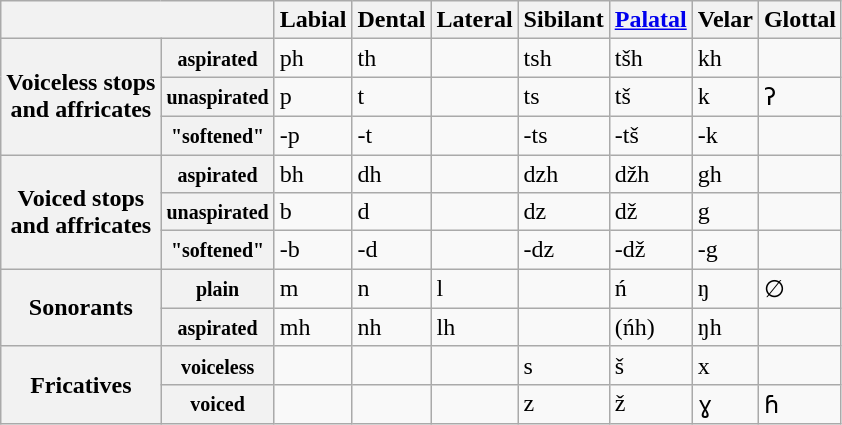<table class="wikitable">
<tr>
<th colspan="2"></th>
<th>Labial</th>
<th>Dental</th>
<th>Lateral</th>
<th>Sibilant</th>
<th><a href='#'>Palatal</a></th>
<th>Velar</th>
<th>Glottal</th>
</tr>
<tr>
<th rowspan="3">Voiceless stops<br>and affricates</th>
<th><small>aspirated</small></th>
<td>ph</td>
<td>th</td>
<td></td>
<td>tsh</td>
<td>tšh</td>
<td>kh</td>
<td></td>
</tr>
<tr>
<th><small>unaspirated</small></th>
<td>p</td>
<td>t</td>
<td></td>
<td>ts</td>
<td>tš</td>
<td>k</td>
<td>ʔ</td>
</tr>
<tr>
<th><small>"softened"</small></th>
<td>-p</td>
<td>-t</td>
<td></td>
<td>-ts</td>
<td>-tš</td>
<td>-k</td>
<td></td>
</tr>
<tr>
<th rowspan="3">Voiced stops<br>and affricates</th>
<th><small>aspirated</small></th>
<td>bh</td>
<td>dh</td>
<td></td>
<td>dzh</td>
<td>džh</td>
<td>gh</td>
<td></td>
</tr>
<tr>
<th><small>unaspirated</small></th>
<td>b</td>
<td>d</td>
<td></td>
<td>dz</td>
<td>dž</td>
<td>g</td>
<td></td>
</tr>
<tr>
<th><small>"softened"</small></th>
<td>-b</td>
<td>-d</td>
<td></td>
<td>-dz</td>
<td>-dž</td>
<td>-g</td>
<td></td>
</tr>
<tr>
<th rowspan="2">Sonorants</th>
<th><small>plain</small></th>
<td>m</td>
<td>n</td>
<td>l</td>
<td></td>
<td>ń</td>
<td>ŋ</td>
<td>∅</td>
</tr>
<tr>
<th><small>aspirated</small></th>
<td>mh</td>
<td>nh</td>
<td>lh</td>
<td></td>
<td>(ńh)</td>
<td>ŋh</td>
<td></td>
</tr>
<tr>
<th rowspan="2">Fricatives</th>
<th><small>voiceless</small></th>
<td></td>
<td></td>
<td></td>
<td>s</td>
<td>š</td>
<td>x</td>
<td></td>
</tr>
<tr>
<th><small>voiced</small></th>
<td></td>
<td></td>
<td></td>
<td>z</td>
<td>ž</td>
<td>ɣ</td>
<td>ɦ</td>
</tr>
</table>
